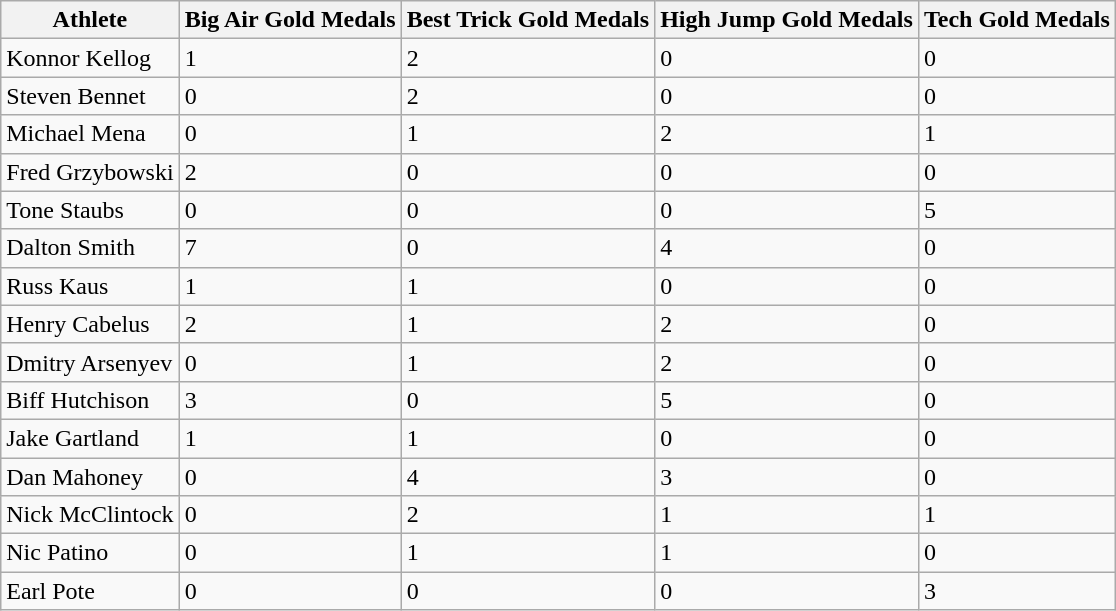<table class="wikitable sortable">
<tr>
<th>Athlete</th>
<th>Big Air Gold Medals</th>
<th>Best Trick Gold Medals</th>
<th>High Jump Gold Medals</th>
<th>Tech Gold Medals</th>
</tr>
<tr>
<td>Konnor Kellog</td>
<td>1</td>
<td>2</td>
<td>0</td>
<td>0</td>
</tr>
<tr>
<td>Steven Bennet</td>
<td>0</td>
<td>2</td>
<td>0</td>
<td>0</td>
</tr>
<tr>
<td>Michael Mena</td>
<td>0</td>
<td>1</td>
<td>2</td>
<td>1</td>
</tr>
<tr>
<td>Fred Grzybowski</td>
<td>2</td>
<td>0</td>
<td>0</td>
<td>0</td>
</tr>
<tr>
<td>Tone Staubs</td>
<td>0</td>
<td>0</td>
<td>0</td>
<td>5</td>
</tr>
<tr>
<td>Dalton Smith</td>
<td>7</td>
<td>0</td>
<td>4</td>
<td>0</td>
</tr>
<tr>
<td>Russ Kaus</td>
<td>1</td>
<td>1</td>
<td>0</td>
<td>0</td>
</tr>
<tr>
<td>Henry Cabelus</td>
<td>2</td>
<td>1</td>
<td>2</td>
<td>0</td>
</tr>
<tr>
<td>Dmitry Arsenyev</td>
<td>0</td>
<td>1</td>
<td>2</td>
<td>0</td>
</tr>
<tr>
<td>Biff Hutchison</td>
<td>3</td>
<td>0</td>
<td>5</td>
<td>0</td>
</tr>
<tr>
<td>Jake Gartland</td>
<td>1</td>
<td>1</td>
<td>0</td>
<td>0</td>
</tr>
<tr>
<td>Dan Mahoney</td>
<td>0</td>
<td>4</td>
<td>3</td>
<td>0</td>
</tr>
<tr>
<td>Nick McClintock</td>
<td>0</td>
<td>2</td>
<td>1</td>
<td>1</td>
</tr>
<tr>
<td>Nic Patino</td>
<td>0</td>
<td>1</td>
<td>1</td>
<td>0</td>
</tr>
<tr>
<td>Earl Pote</td>
<td>0</td>
<td>0</td>
<td>0</td>
<td>3</td>
</tr>
</table>
